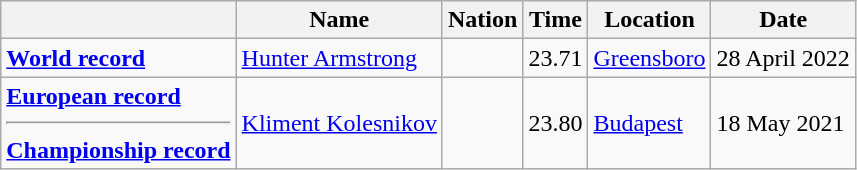<table class=wikitable>
<tr>
<th></th>
<th>Name</th>
<th>Nation</th>
<th>Time</th>
<th>Location</th>
<th>Date</th>
</tr>
<tr>
<td><strong><a href='#'>World record</a></strong></td>
<td><a href='#'>Hunter Armstrong</a></td>
<td></td>
<td>23.71</td>
<td><a href='#'>Greensboro</a></td>
<td>28 April 2022</td>
</tr>
<tr>
<td><strong><a href='#'>European record</a><hr><a href='#'>Championship record</a></strong></td>
<td><a href='#'>Kliment Kolesnikov</a></td>
<td></td>
<td>23.80</td>
<td><a href='#'>Budapest</a></td>
<td>18 May 2021</td>
</tr>
</table>
